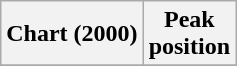<table class="wikitable plainrowheaders">
<tr>
<th>Chart (2000)</th>
<th>Peak<br>position</th>
</tr>
<tr>
</tr>
</table>
